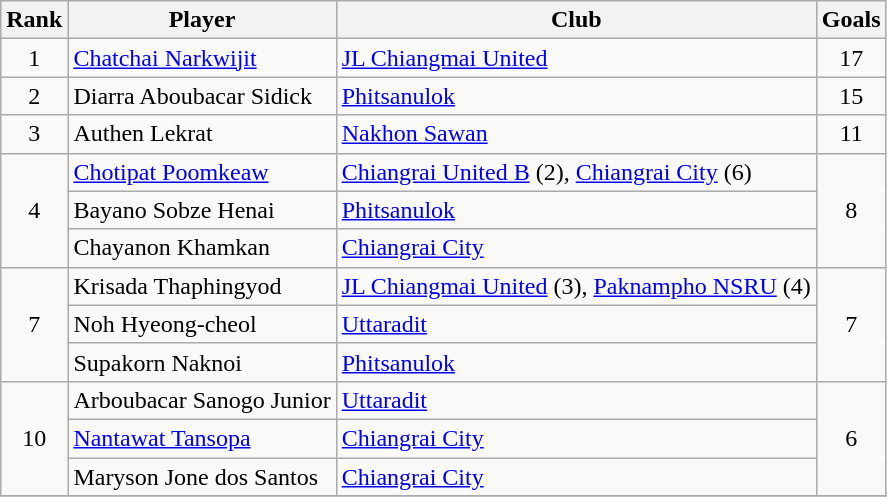<table class="wikitable" style="text-align:center">
<tr>
<th>Rank</th>
<th>Player</th>
<th>Club</th>
<th>Goals</th>
</tr>
<tr>
<td>1</td>
<td align="left"> <a href='#'>Chatchai Narkwijit</a></td>
<td align="left"><a href='#'>JL Chiangmai United</a></td>
<td>17</td>
</tr>
<tr>
<td>2</td>
<td align="left"> Diarra Aboubacar Sidick</td>
<td align="left"><a href='#'>Phitsanulok</a></td>
<td>15</td>
</tr>
<tr>
<td>3</td>
<td align="left"> Authen Lekrat</td>
<td align="left"><a href='#'>Nakhon Sawan</a></td>
<td>11</td>
</tr>
<tr>
<td rowspan="3">4</td>
<td align="left"> <a href='#'>Chotipat Poomkeaw</a></td>
<td align="left"><a href='#'>Chiangrai United B</a> (2), <a href='#'>Chiangrai City</a> (6)</td>
<td rowspan="3">8</td>
</tr>
<tr>
<td align="left"> Bayano Sobze Henai</td>
<td align="left"><a href='#'>Phitsanulok</a></td>
</tr>
<tr>
<td align="left"> Chayanon Khamkan</td>
<td align="left"><a href='#'>Chiangrai City</a></td>
</tr>
<tr>
<td rowspan="3">7</td>
<td align="left"> Krisada Thaphingyod</td>
<td align="left"><a href='#'>JL Chiangmai United</a> (3), <a href='#'>Paknampho NSRU</a> (4)</td>
<td rowspan="3">7</td>
</tr>
<tr>
<td align="left"> Noh Hyeong-cheol</td>
<td align="left"><a href='#'>Uttaradit</a></td>
</tr>
<tr>
<td align="left"> Supakorn Naknoi</td>
<td align="left"><a href='#'>Phitsanulok</a></td>
</tr>
<tr>
<td rowspan="3">10</td>
<td align="left"> Arboubacar Sanogo Junior</td>
<td align="left"><a href='#'>Uttaradit</a></td>
<td rowspan="3">6</td>
</tr>
<tr>
<td align="left"> <a href='#'>Nantawat Tansopa</a></td>
<td align="left"><a href='#'>Chiangrai City</a></td>
</tr>
<tr>
<td align="left"> Maryson Jone dos Santos</td>
<td align="left"><a href='#'>Chiangrai City</a></td>
</tr>
<tr>
</tr>
</table>
